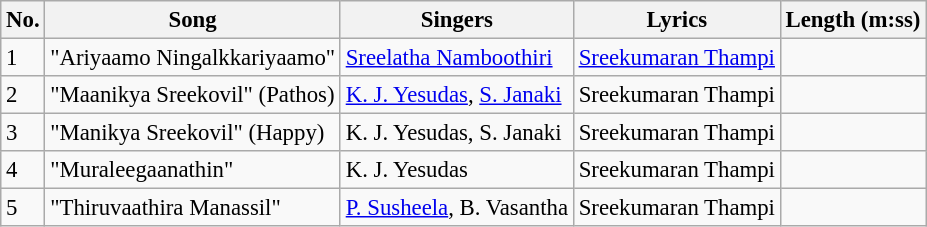<table class="wikitable" style="font-size:95%;">
<tr>
<th>No.</th>
<th>Song</th>
<th>Singers</th>
<th>Lyrics</th>
<th>Length (m:ss)</th>
</tr>
<tr>
<td>1</td>
<td>"Ariyaamo Ningalkkariyaamo"</td>
<td><a href='#'>Sreelatha Namboothiri</a></td>
<td><a href='#'>Sreekumaran Thampi</a></td>
<td></td>
</tr>
<tr>
<td>2</td>
<td>"Maanikya Sreekovil" (Pathos)</td>
<td><a href='#'>K. J. Yesudas</a>, <a href='#'>S. Janaki</a></td>
<td>Sreekumaran Thampi</td>
<td></td>
</tr>
<tr>
<td>3</td>
<td>"Manikya Sreekovil" (Happy)</td>
<td>K. J. Yesudas, S. Janaki</td>
<td>Sreekumaran Thampi</td>
<td></td>
</tr>
<tr>
<td>4</td>
<td>"Muraleegaanathin"</td>
<td>K. J. Yesudas</td>
<td>Sreekumaran Thampi</td>
<td></td>
</tr>
<tr>
<td>5</td>
<td>"Thiruvaathira Manassil"</td>
<td><a href='#'>P. Susheela</a>, B. Vasantha</td>
<td>Sreekumaran Thampi</td>
<td></td>
</tr>
</table>
